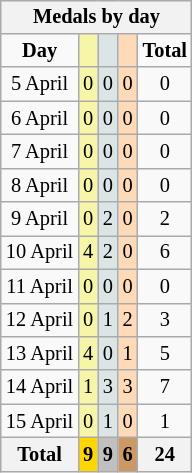<table class="wikitable" style="font-size:85%; float:right">
<tr align=center>
<th colspan=5>Medals by day</th>
</tr>
<tr align=center>
<td><strong>Day</strong></td>
<td bgcolor=#f7f6a8></td>
<td bgcolor=#dce5e5></td>
<td bgcolor=#ffdab9></td>
<td><strong>Total</strong></td>
</tr>
<tr align=center>
<td>5 April</td>
<td bgcolor=#f7f6a8>0</td>
<td bgcolor=#dce5e5>0</td>
<td bgcolor=#ffdab9>0</td>
<td>0</td>
</tr>
<tr align=center>
<td>6 April</td>
<td bgcolor=#f7f6a8>0</td>
<td bgcolor=#dce5e5>0</td>
<td bgcolor=#ffdab9>0</td>
<td>0</td>
</tr>
<tr align=center>
<td>7 April</td>
<td bgcolor=#f7f6a8>0</td>
<td bgcolor=#dce5e5>0</td>
<td bgcolor=#ffdab9>0</td>
<td>0</td>
</tr>
<tr align=center>
<td>8 April</td>
<td bgcolor=#f7f6a8>0</td>
<td bgcolor=#dce5e5>0</td>
<td bgcolor=#ffdab9>0</td>
<td>0</td>
</tr>
<tr align=center>
<td>9 April</td>
<td bgcolor=#f7f6a8>0</td>
<td bgcolor=#dce5e5>2</td>
<td bgcolor=#ffdab9>0</td>
<td>2</td>
</tr>
<tr align=center>
<td>10 April</td>
<td bgcolor=#f7f6a8>4</td>
<td bgcolor=#dce5e5>2</td>
<td bgcolor=#ffdab9>0</td>
<td>6</td>
</tr>
<tr align=center>
<td>11 April</td>
<td bgcolor=#f7f6a8>0</td>
<td bgcolor=#dce5e5>0</td>
<td bgcolor=#ffdab9>0</td>
<td>0</td>
</tr>
<tr align=center>
<td>12 April</td>
<td bgcolor=#f7f6a8>0</td>
<td bgcolor=#dce5e5>1</td>
<td bgcolor=#ffdab9>2</td>
<td>3</td>
</tr>
<tr align=center>
<td>13 April</td>
<td bgcolor=#f7f6a8>4</td>
<td bgcolor=#dce5e5>0</td>
<td bgcolor=#ffdab9>1</td>
<td>5</td>
</tr>
<tr align=center>
<td>14 April</td>
<td bgcolor=#f7f6a8>1</td>
<td bgcolor=#dce5e5>3</td>
<td bgcolor=#ffdab9>3</td>
<td>7</td>
</tr>
<tr align=center>
<td>15 April</td>
<td bgcolor=#f7f6a8>0</td>
<td bgcolor=#dce5e5>1</td>
<td bgcolor=#ffdab9>0</td>
<td>1</td>
</tr>
<tr align=center>
<th bgcolor=#efefef>Total</th>
<th style="background:gold;">9</th>
<th style="background:silver;">9</th>
<th style="background:#c96;">6</th>
<th>24</th>
</tr>
</table>
